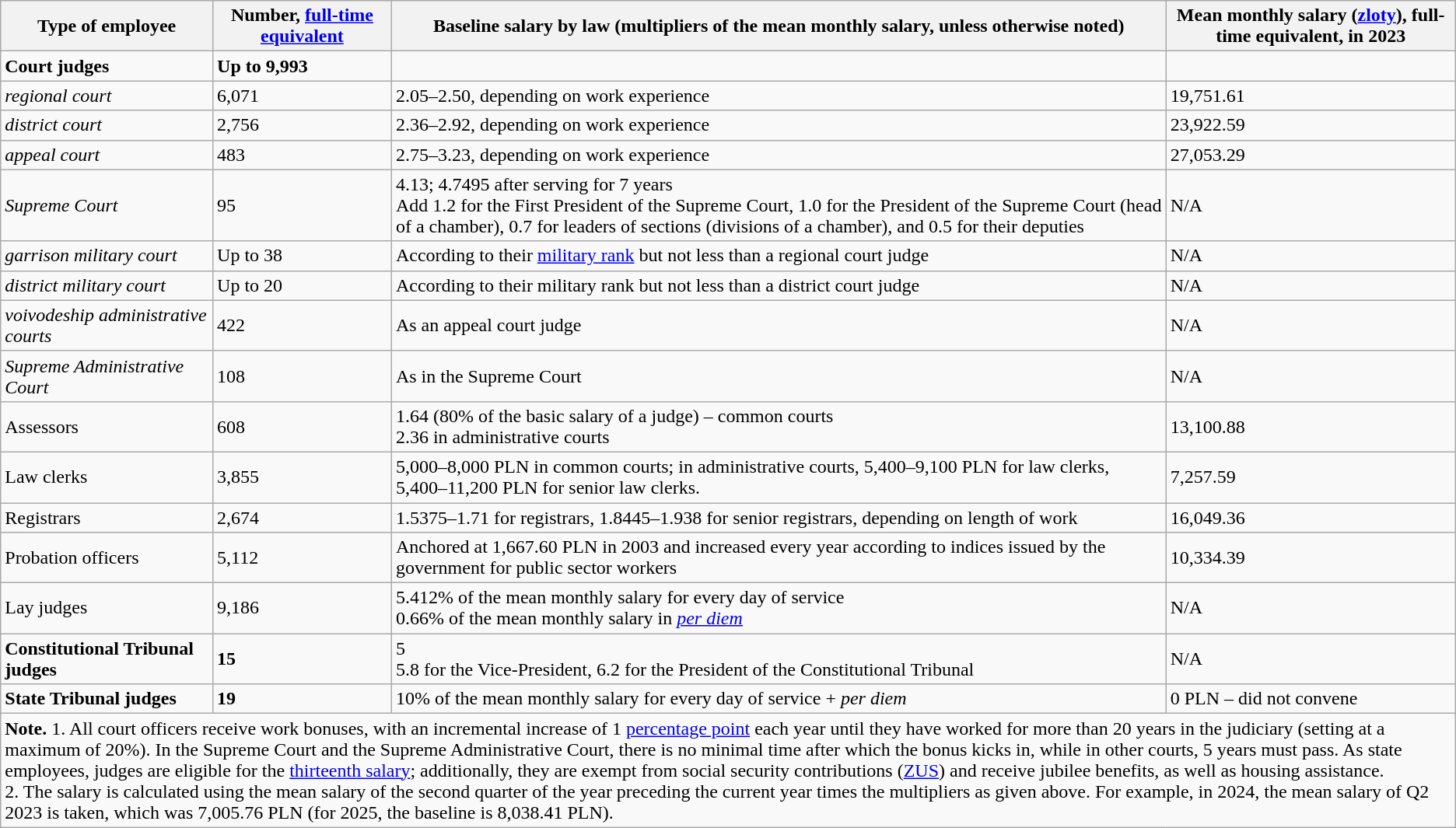<table class="wikitable mw-collapsible mw-collapsed">
<tr>
<th>Type of employee</th>
<th>Number, <a href='#'>full-time equivalent</a><br></th>
<th>Baseline salary by law (multipliers of the mean monthly salary, unless otherwise noted)</th>
<th>Mean monthly salary (<a href='#'>zloty</a>), full-time equivalent, in 2023</th>
</tr>
<tr>
<td><strong>Court judges</strong></td>
<td><strong>Up to 9,993</strong></td>
<td></td>
<td></td>
</tr>
<tr>
<td><em>regional court</em></td>
<td>6,071</td>
<td>2.05–2.50, depending on work experience</td>
<td>19,751.61</td>
</tr>
<tr>
<td><em>district court</em></td>
<td>2,756</td>
<td>2.36–2.92, depending on work experience</td>
<td>23,922.59</td>
</tr>
<tr>
<td><em>appeal court</em></td>
<td>483</td>
<td>2.75–3.23, depending on work experience</td>
<td>27,053.29</td>
</tr>
<tr>
<td><em>Supreme Court</em></td>
<td>95</td>
<td>4.13; 4.7495 after serving for 7 years<br>Add 1.2 for the First President of the Supreme Court, 1.0 for the President of the Supreme Court (head of a chamber), 0.7 for leaders of sections (divisions of a chamber), and 0.5 for their deputies</td>
<td>N/A</td>
</tr>
<tr>
<td><em>garrison military court</em></td>
<td>Up to 38</td>
<td>According to their <a href='#'>military rank</a> but not less than a regional court judge</td>
<td>N/A</td>
</tr>
<tr>
<td><em>district military court</em></td>
<td>Up to 20</td>
<td>According to their military rank but not less than a district court judge</td>
<td>N/A</td>
</tr>
<tr>
<td><em>voivodeship administrative courts</em></td>
<td>422</td>
<td>As an appeal court judge</td>
<td>N/A</td>
</tr>
<tr>
<td><em>Supreme Administrative Court</em></td>
<td>108</td>
<td>As in the Supreme Court</td>
<td>N/A</td>
</tr>
<tr>
<td>Assessors</td>
<td>608</td>
<td>1.64 (80% of the basic salary of a judge) – common courts<br>2.36 in administrative courts</td>
<td>13,100.88</td>
</tr>
<tr>
<td>Law clerks</td>
<td>3,855</td>
<td>5,000–8,000 PLN in common courts; in administrative courts, 5,400–9,100 PLN for law clerks, 5,400–11,200 PLN for senior law clerks.</td>
<td>7,257.59</td>
</tr>
<tr>
<td>Registrars</td>
<td>2,674</td>
<td>1.5375–1.71 for registrars, 1.8445–1.938 for senior registrars, depending on length of work</td>
<td>16,049.36</td>
</tr>
<tr>
<td>Probation officers</td>
<td>5,112</td>
<td>Anchored at 1,667.60 PLN in 2003 and increased every year according to indices issued by the government for public sector workers</td>
<td>10,334.39</td>
</tr>
<tr>
<td>Lay judges</td>
<td>9,186</td>
<td>5.412% of the mean monthly salary for every day of service<br>0.66% of the mean monthly salary in <em><a href='#'>per diem</a></em></td>
<td>N/A</td>
</tr>
<tr>
<td><strong>Constitutional Tribunal judges</strong></td>
<td><strong>15</strong></td>
<td>5<br>5.8 for the Vice-President, 6.2 for the President of the Constitutional Tribunal</td>
<td>N/A</td>
</tr>
<tr>
<td><strong>State Tribunal judges</strong></td>
<td><strong>19</strong></td>
<td>10% of the mean monthly salary for every day of service + <em>per diem</em></td>
<td>0 PLN – did not convene</td>
</tr>
<tr>
<td colspan="4"><strong>Note.</strong> 1. All court officers receive work bonuses, with an incremental increase of 1 <a href='#'>percentage point</a> each year until they have worked for more than 20 years in the judiciary (setting at a maximum of 20%). In the Supreme Court and the Supreme Administrative Court, there is no minimal time after which the bonus kicks in, while in other courts, 5 years must pass. As state employees, judges are eligible for the <a href='#'>thirteenth salary</a>; additionally, they are exempt from social security contributions (<a href='#'>ZUS</a>) and receive jubilee benefits, as well as housing assistance.<br>2. The salary is calculated using the mean salary of the second quarter of the year preceding the current year times the multipliers as given above. For example, in 2024, the mean salary of Q2 2023 is taken, which was 7,005.76 PLN (for 2025, the baseline is 8,038.41 PLN).</td>
</tr>
</table>
